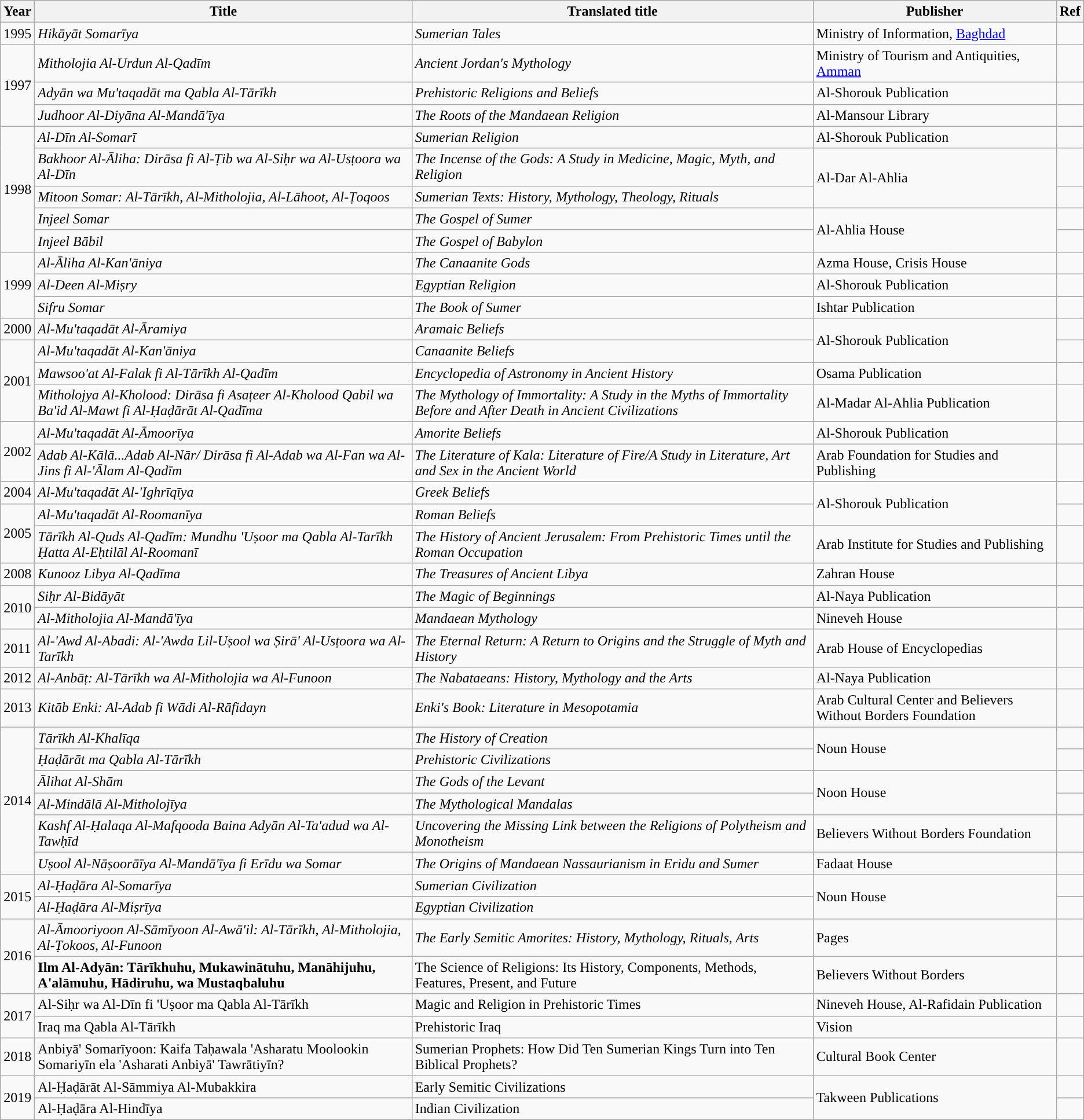<table class="wikitable sortable">
<tr>
<th>Year</th>
<th>Title</th>
<th>Translated title</th>
<th>Publisher</th>
<th class="unsortable">Ref</th>
</tr>
<tr>
<td>1995</td>
<td><em>Hikāyāt Somarīya</em></td>
<td><em>Sumerian Tales</em></td>
<td>Ministry of Information, <a href='#'>Baghdad</a></td>
<td></td>
</tr>
<tr>
<td rowspan="3">1997</td>
<td><em>Mitholojia Al-Urdun Al-Qadīm</em></td>
<td><em>Ancient Jordan's Mythology</em></td>
<td>Ministry of Tourism and Antiquities, <a href='#'>Amman</a></td>
</tr>
<tr>
<td><em>Adyān wa Mu'taqadāt ma Qabla Al-Tārīkh</em></td>
<td><em>Prehistoric Religions and Beliefs</em></td>
<td>Al-Shorouk Publication</td>
<td></td>
</tr>
<tr>
<td><em>Judhoor Al-Diyāna Al-Mandā'īya</em></td>
<td><em>The Roots of the Mandaean Religion</em></td>
<td>Al-Mansour Library</td>
<td></td>
</tr>
<tr>
<td rowspan="5">1998</td>
<td><em>Al-Dīn Al-Somarī</em></td>
<td><em>Sumerian Religion</em></td>
<td>Al-Shorouk Publication</td>
<td></td>
</tr>
<tr>
<td><em>Bakhoor Al-Āliha: Dirāsa fi Al-Ṭib wa Al-Siḥr wa Al-Usṭoora wa Al-Dīn</em></td>
<td><em>The Incense of the Gods: A Study in Medicine, Magic, Myth, and Religion</em></td>
<td rowspan="2">Al-Dar Al-Ahlia</td>
<td></td>
</tr>
<tr>
<td><em>Mitoon Somar: Al-Tārīkh, Al-Mitholojia, Al-Lāhoot, Al-Ṭoqoos</em></td>
<td><em>Sumerian Texts: History, Mythology, Theology, Rituals</em></td>
<td></td>
</tr>
<tr>
<td><em>Injeel Somar</em></td>
<td><em>The Gospel of Sumer</em></td>
<td rowspan="2">Al-Ahlia House</td>
<td></td>
</tr>
<tr>
<td><em>Injeel Bābil</em></td>
<td><em>The Gospel of Babylon</em></td>
<td></td>
</tr>
<tr>
<td rowspan="3">1999</td>
<td><em>Al-Āliha Al-Kan'āniya</em></td>
<td><em>The Canaanite Gods</em></td>
<td>Azma House, Crisis House</td>
<td></td>
</tr>
<tr>
<td><em>Al-Deen Al-Miṣry</em></td>
<td><em>Egyptian Religion</em></td>
<td>Al-Shorouk Publication</td>
<td></td>
</tr>
<tr>
<td><em>Sifru Somar</em></td>
<td><em>The Book of Sumer</em></td>
<td>Ishtar Publication</td>
<td></td>
</tr>
<tr>
<td>2000</td>
<td><em>Al-Mu'taqadāt Al-Āramiya</em></td>
<td><em>Aramaic Beliefs</em></td>
<td rowspan="2">Al-Shorouk Publication</td>
<td></td>
</tr>
<tr>
<td rowspan="3">2001</td>
<td><em>Al-Mu'taqadāt Al-Kan'āniya</em></td>
<td><em>Canaanite Beliefs</em></td>
<td></td>
</tr>
<tr>
<td><em>Mawsoo'at Al-Falak fi Al-Tārīkh Al-Qadīm</em></td>
<td><em>Encyclopedia of Astronomy in Ancient History</em></td>
<td>Osama Publication</td>
<td></td>
</tr>
<tr>
<td><em>Mitholojya Al-Kholood: Dirāsa fi Asaṭeer Al-Kholood Qabil wa Ba'id Al-Mawt fi Al-Ḥaḍārāt Al-Qadīma</em></td>
<td><em>The Mythology of Immortality: A Study in the Myths of Immortality Before and After Death in Ancient Civilizations</em></td>
<td>Al-Madar Al-Ahlia Publication</td>
<td></td>
</tr>
<tr>
<td rowspan="2">2002</td>
<td><em>Al-Mu'taqadāt Al-Āmoorīya</em></td>
<td><em>Amorite Beliefs</em></td>
<td>Al-Shorouk Publication</td>
<td></td>
</tr>
<tr>
<td><em>Adab Al-Kālā...Adab Al-Nār/ Dirāsa fi Al-Adab wa Al-Fan wa Al-Jins fi Al-'Ālam Al-Qadīm</em></td>
<td><em>The Literature of Kala: Literature of Fire/A Study in Literature, Art and Sex in the Ancient World</em></td>
<td>Arab Foundation for Studies and Publishing</td>
<td></td>
</tr>
<tr>
<td>2004</td>
<td><em>Al-Mu'taqadāt Al-'Ighrīqīya</em></td>
<td><em>Greek Beliefs</em></td>
<td rowspan="2">Al-Shorouk Publication</td>
<td></td>
</tr>
<tr>
<td rowspan="2">2005</td>
<td><em>Al-Mu'taqadāt Al-Roomanīya</em></td>
<td><em>Roman Beliefs</em></td>
<td></td>
</tr>
<tr>
<td><em>Tārīkh Al-Quds Al-Qadīm: Mundhu 'Uṣoor ma Qabla Al-Tarīkh Ḥatta Al-Eḥtilāl Al-Roomanī</em></td>
<td><em>The History of Ancient Jerusalem: From Prehistoric Times until the Roman Occupation</em></td>
<td>Arab Institute for Studies and Publishing</td>
<td></td>
</tr>
<tr>
<td>2008</td>
<td><em>Kunooz Libya Al-Qadīma</em></td>
<td><em>The Treasures of Ancient Libya</em></td>
<td>Zahran House</td>
<td></td>
</tr>
<tr>
<td rowspan="2">2010</td>
<td><em>Siḥr Al-Bidāyāt</em></td>
<td><em>The Magic of Beginnings</em></td>
<td>Al-Naya Publication</td>
<td></td>
</tr>
<tr>
<td><em>Al-Mitholojia Al-Mandā'īya</em></td>
<td><em>Mandaean Mythology</em></td>
<td>Nineveh House</td>
<td></td>
</tr>
<tr>
<td>2011</td>
<td><em>Al-'Awd Al-Abadi: Al-'Awda Lil-Uṣool wa Ṣirā' Al-Usṭoora wa Al-Tarīkh</em></td>
<td><em>The Eternal Return: A Return to Origins and the Struggle of Myth and History</em></td>
<td>Arab House of Encyclopedias</td>
<td></td>
</tr>
<tr>
<td>2012</td>
<td><em>Al-Anbāṭ: Al-Tārīkh wa Al-Mitholojia wa Al-Funoon</em></td>
<td><em>The Nabataeans: History, Mythology and the Arts</em></td>
<td>Al-Naya Publication</td>
<td></td>
</tr>
<tr>
<td>2013</td>
<td><em>Kitāb Enki: Al-Adab fi Wādi Al-Rāfidayn</em></td>
<td><em>Enki's Book: Literature in Mesopotamia</em></td>
<td>Arab Cultural Center and Believers Without Borders Foundation</td>
<td></td>
</tr>
<tr>
<td rowspan="6">2014</td>
<td><em>Tārīkh Al-Khalīqa</em></td>
<td><em>The History of Creation</em></td>
<td rowspan="2">Noun House</td>
<td></td>
</tr>
<tr>
<td><em>Ḥaḍārāt ma Qabla Al-Tārīkh</em></td>
<td><em>Prehistoric Civilizations</em></td>
<td></td>
</tr>
<tr>
<td><em>Ālihat Al-Shām</em></td>
<td><em>The Gods of the Levant</em></td>
<td rowspan="2">Noon House</td>
<td></td>
</tr>
<tr>
<td><em>Al-Mindālā Al-Mitholojīya</em></td>
<td><em>The Mythological Mandalas</em></td>
<td></td>
</tr>
<tr>
<td><em>Kashf Al-Ḥalaqa Al-Mafqooda Baina Adyān Al-Ta'adud wa Al-Tawḥīd</em></td>
<td><em>Uncovering the Missing Link between the Religions of Polytheism and Monotheism</em></td>
<td>Believers Without Borders Foundation</td>
<td></td>
</tr>
<tr>
<td><em>Uṣool Al-Nāṣoorāīya Al-Mandā'īya fi Erīdu wa Somar</em></td>
<td><em>The Origins of Mandaean Nassaurianism in Eridu and Sumer</em></td>
<td>Fadaat House</td>
<td></td>
</tr>
<tr>
<td rowspan="2">2015</td>
<td><em>Al-Ḥaḍāra Al-Somarīya</em></td>
<td><em>Sumerian Civilization</em></td>
<td rowspan="2">Noun House</td>
<td></td>
</tr>
<tr>
<td><em>Al-Ḥaḍāra Al-Miṣrīya</em></td>
<td><em>Egyptian Civilization</em></td>
<td></td>
</tr>
<tr>
<td rowspan="2">2016</td>
<td><em>Al-Āmooriyoon Al-Sāmīyoon Al-Awā'il: Al-Tārīkh, Al-Mitholojia, Al-Ṭokoos, Al-Funoon</em></td>
<td><em>The Early Semitic Amorites: History, Mythology, Rituals, Arts</em></td>
<td>Pages</td>
<td></td>
</tr>
<tr>
<td><strong>Ilm Al-Adyān: Tārīkhuhu, Mukawinātuhu, Manāhijuhu, A'alāmuhu, Hādiruhu, wa Mustaqbaluhu<em></td>
<td></em>The Science of Religions: Its History, Components, Methods, Features, Present, and Future<em></td>
<td>Believers Without Borders</td>
<td></td>
</tr>
<tr>
<td rowspan="2">2017</td>
<td></em>Al-Siḥr wa Al-Dīn fi 'Uṣoor ma Qabla Al-Tārīkh<em></td>
<td></em>Magic and Religion in Prehistoric Times<em></td>
<td>Nineveh House, Al-Rafidain Publication</td>
</tr>
<tr>
<td></em>Iraq ma Qabla Al-Tārīkh<em></td>
<td></em>Prehistoric Iraq<em></td>
<td>Vision</td>
<td></td>
</tr>
<tr>
<td>2018</td>
<td></em>Anbiyā' Somarīyoon: Kaifa Taḥawala 'Asharatu Moolookin Somariyīn ela 'Asharati Anbiyā' Tawrātiyīn?<em></td>
<td></em>Sumerian Prophets: How Did Ten Sumerian Kings Turn into Ten Biblical Prophets?<em></td>
<td>Cultural Book Center</td>
<td></td>
</tr>
<tr>
<td rowspan="2">2019</td>
<td></em>Al-Ḥaḍārāt Al-Sāmmiya Al-Mubakkira<em></td>
<td></em>Early Semitic Civilizations<em></td>
<td rowspan="2">Takween Publications</td>
<td></td>
</tr>
<tr>
<td></em>Al-Ḥaḍāra Al-Hindīya<em></td>
<td></em>Indian Civilization<em></td>
<td></td>
</tr>
</table>
